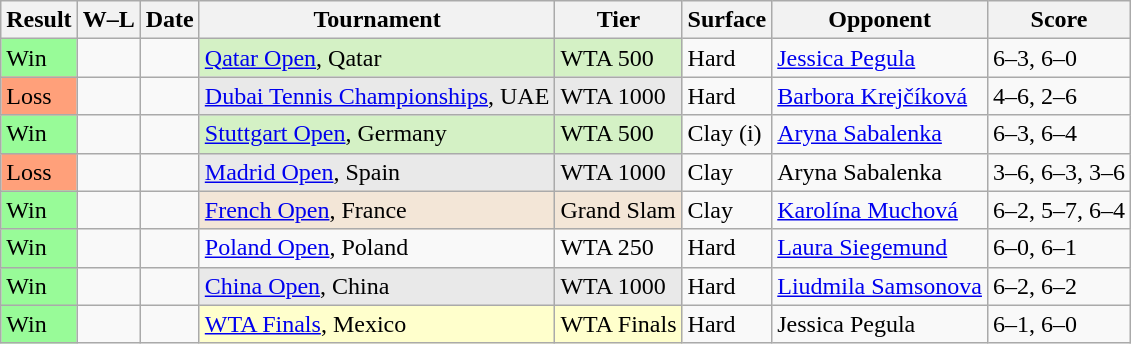<table class="sortable wikitable">
<tr>
<th>Result</th>
<th class="unsortable">W–L</th>
<th>Date</th>
<th>Tournament</th>
<th>Tier</th>
<th>Surface</th>
<th>Opponent</th>
<th class="unsortable">Score</th>
</tr>
<tr>
<td bgcolor="98fb98">Win</td>
<td></td>
<td><a href='#'></a></td>
<td style="background:#d4f1c5"><a href='#'>Qatar Open</a>, Qatar</td>
<td style="background:#d4f1c5">WTA 500</td>
<td>Hard</td>
<td> <a href='#'>Jessica Pegula</a></td>
<td>6–3, 6–0</td>
</tr>
<tr>
<td bgcolor="ffa07a">Loss</td>
<td></td>
<td><a href='#'></a></td>
<td style="background:#e9e9e9"><a href='#'>Dubai Tennis Championships</a>, UAE</td>
<td style="background:#e9e9e9">WTA 1000</td>
<td>Hard</td>
<td> <a href='#'>Barbora Krejčíková</a></td>
<td>4–6, 2–6</td>
</tr>
<tr>
<td bgcolor="98fb98">Win</td>
<td></td>
<td><a href='#'></a></td>
<td style="background:#d4f1c5"><a href='#'>Stuttgart Open</a>, Germany</td>
<td style="background:#d4f1c5">WTA 500</td>
<td>Clay (i)</td>
<td> <a href='#'>Aryna Sabalenka</a></td>
<td>6–3, 6–4</td>
</tr>
<tr>
<td bgcolor="ffa07a">Loss</td>
<td></td>
<td><a href='#'></a></td>
<td style="background:#e9e9e9"><a href='#'>Madrid Open</a>, Spain</td>
<td style="background:#e9e9e9">WTA 1000</td>
<td>Clay</td>
<td> Aryna Sabalenka</td>
<td>3–6, 6–3, 3–6</td>
</tr>
<tr>
<td bgcolor="98fb98">Win</td>
<td></td>
<td><a href='#'></a></td>
<td style="background:#f3e6d7"><a href='#'>French Open</a>, France</td>
<td style="background:#f3e6d7">Grand Slam</td>
<td>Clay</td>
<td> <a href='#'>Karolína Muchová</a></td>
<td>6–2, 5–7, 6–4</td>
</tr>
<tr>
<td bgcolor="98fb98">Win</td>
<td></td>
<td><a href='#'></a></td>
<td><a href='#'>Poland Open</a>, Poland</td>
<td>WTA 250</td>
<td>Hard</td>
<td> <a href='#'>Laura Siegemund</a></td>
<td>6–0, 6–1</td>
</tr>
<tr>
<td bgcolor="98fb98">Win</td>
<td></td>
<td><a href='#'></a></td>
<td style="background:#e9e9e9"><a href='#'>China Open</a>, China</td>
<td style="background:#e9e9e9">WTA 1000</td>
<td>Hard</td>
<td> <a href='#'>Liudmila Samsonova</a></td>
<td>6–2, 6–2</td>
</tr>
<tr>
<td bgcolor="98fb98">Win</td>
<td></td>
<td><a href='#'></a></td>
<td style="background:#ffffcc"><a href='#'>WTA Finals</a>, Mexico</td>
<td style="background:#ffffcc">WTA Finals</td>
<td>Hard</td>
<td> Jessica Pegula</td>
<td>6–1, 6–0</td>
</tr>
</table>
